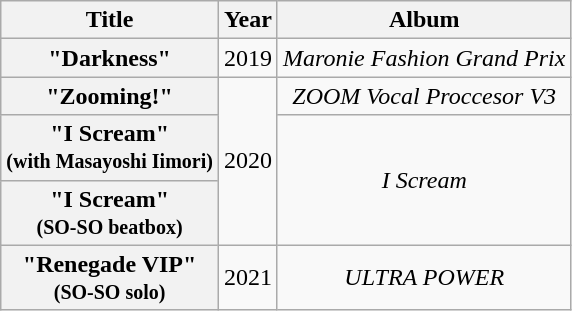<table class="wikitable plainrowheaders" style="text-align:center;">
<tr>
<th scope="col">Title</th>
<th scope="col">Year</th>
<th scope="col">Album</th>
</tr>
<tr>
<th scope="row">"Darkness"</th>
<td>2019</td>
<td><em>Maronie Fashion Grand Prix</em></td>
</tr>
<tr>
<th scope="row">"Zooming!"</th>
<td rowspan="3">2020</td>
<td><em>ZOOM Vocal Proccesor V3</em></td>
</tr>
<tr>
<th scope="row">"I Scream"<br><small>(with Masayoshi Iimori)</small></th>
<td rowspan="2"><em>I Scream</em></td>
</tr>
<tr>
<th scope="row">"I Scream"<br><small>(SO-SO beatbox)</small></th>
</tr>
<tr>
<th scope="row">"Renegade VIP"<br><small>(SO-SO solo)</small></th>
<td>2021</td>
<td><em>ULTRA POWER</em></td>
</tr>
</table>
